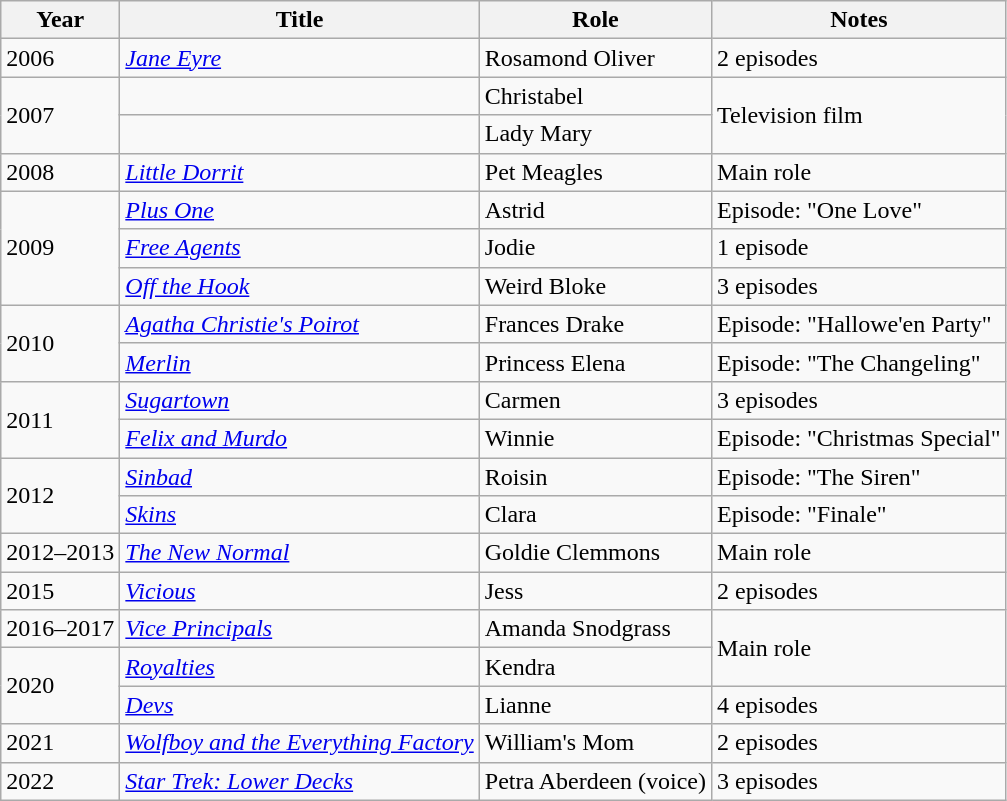<table class="wikitable sortable">
<tr>
<th>Year</th>
<th>Title</th>
<th>Role</th>
<th class="unsortable">Notes</th>
</tr>
<tr>
<td>2006</td>
<td><em><a href='#'>Jane Eyre</a></em></td>
<td>Rosamond Oliver</td>
<td>2 episodes</td>
</tr>
<tr>
<td rowspan="2">2007</td>
<td><em></em></td>
<td>Christabel</td>
<td rowspan="2">Television film</td>
</tr>
<tr>
<td><em></em></td>
<td>Lady Mary</td>
</tr>
<tr>
<td>2008</td>
<td><em><a href='#'>Little Dorrit</a></em></td>
<td>Pet Meagles</td>
<td>Main role</td>
</tr>
<tr>
<td rowspan="3">2009</td>
<td><em><a href='#'>Plus One</a></em></td>
<td>Astrid</td>
<td>Episode: "One Love"</td>
</tr>
<tr>
<td><em><a href='#'>Free Agents</a></em></td>
<td>Jodie</td>
<td>1 episode</td>
</tr>
<tr>
<td><em><a href='#'>Off the Hook</a></em></td>
<td>Weird Bloke</td>
<td>3 episodes</td>
</tr>
<tr>
<td rowspan="2">2010</td>
<td><em><a href='#'>Agatha Christie's Poirot</a></em></td>
<td>Frances Drake</td>
<td>Episode: "Hallowe'en Party"</td>
</tr>
<tr>
<td><em><a href='#'>Merlin</a></em></td>
<td>Princess Elena</td>
<td>Episode: "The Changeling"</td>
</tr>
<tr>
<td rowspan="2">2011</td>
<td><em><a href='#'>Sugartown</a></em></td>
<td>Carmen</td>
<td>3 episodes</td>
</tr>
<tr>
<td><em><a href='#'>Felix and Murdo</a></em></td>
<td>Winnie</td>
<td>Episode: "Christmas Special"</td>
</tr>
<tr>
<td rowspan="2">2012</td>
<td><em><a href='#'>Sinbad</a></em></td>
<td>Roisin</td>
<td>Episode: "The Siren"</td>
</tr>
<tr>
<td><em><a href='#'>Skins</a></em></td>
<td>Clara</td>
<td>Episode: "Finale"</td>
</tr>
<tr>
<td>2012–2013</td>
<td><em><a href='#'>The New Normal</a></em></td>
<td>Goldie Clemmons</td>
<td>Main role</td>
</tr>
<tr>
<td>2015</td>
<td><em><a href='#'>Vicious</a></em></td>
<td>Jess</td>
<td>2 episodes</td>
</tr>
<tr>
<td>2016–2017</td>
<td><em><a href='#'>Vice Principals</a></em></td>
<td>Amanda Snodgrass</td>
<td rowspan="2">Main role</td>
</tr>
<tr>
<td rowspan="2">2020</td>
<td><em><a href='#'>Royalties</a></em></td>
<td>Kendra</td>
</tr>
<tr>
<td><em><a href='#'>Devs</a></em></td>
<td>Lianne</td>
<td>4 episodes</td>
</tr>
<tr>
<td>2021</td>
<td><em><a href='#'>Wolfboy and the Everything Factory</a></em></td>
<td>William's Mom</td>
<td>2 episodes</td>
</tr>
<tr>
<td>2022</td>
<td><em><a href='#'>Star Trek: Lower Decks</a></em></td>
<td>Petra Aberdeen (voice)</td>
<td>3 episodes</td>
</tr>
</table>
